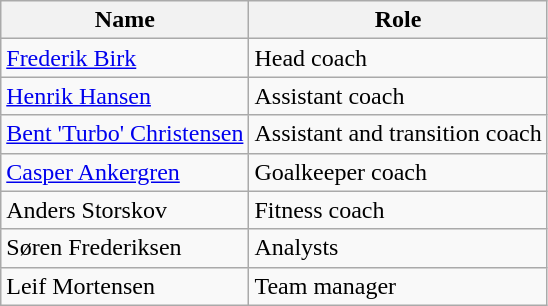<table class="wikitable">
<tr>
<th>Name</th>
<th>Role</th>
</tr>
<tr>
<td> <a href='#'>Frederik Birk</a></td>
<td>Head coach</td>
</tr>
<tr>
<td> <a href='#'>Henrik Hansen</a></td>
<td>Assistant coach</td>
</tr>
<tr>
<td> <a href='#'>Bent 'Turbo' Christensen</a></td>
<td>Assistant and transition coach</td>
</tr>
<tr>
<td> <a href='#'>Casper Ankergren</a></td>
<td>Goalkeeper coach</td>
</tr>
<tr>
<td> Anders Storskov</td>
<td>Fitness coach</td>
</tr>
<tr>
<td> Søren Frederiksen</td>
<td>Analysts</td>
</tr>
<tr>
<td> Leif Mortensen</td>
<td>Team manager</td>
</tr>
</table>
